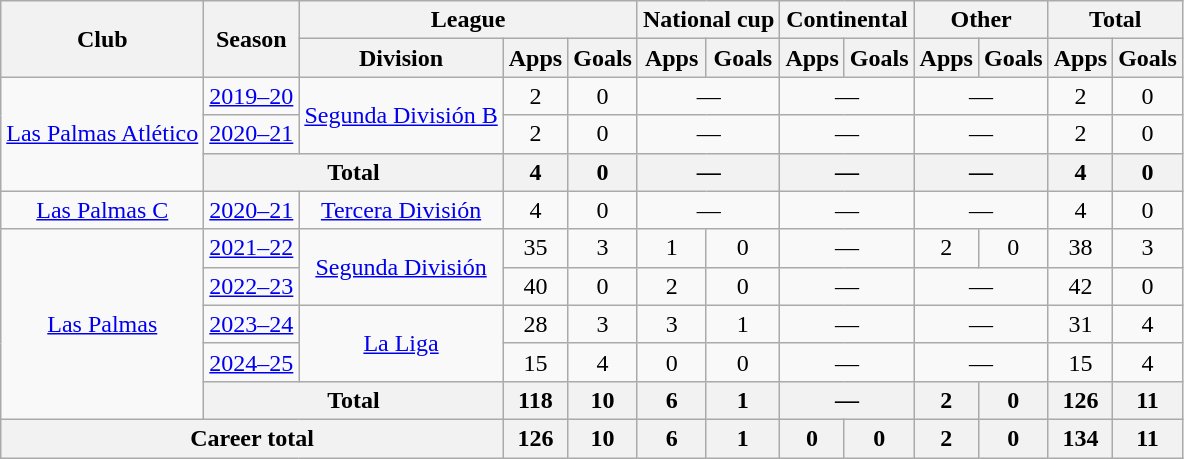<table class=wikitable style="text-align:center">
<tr>
<th rowspan=2>Club</th>
<th rowspan=2>Season</th>
<th colspan=3>League</th>
<th colspan=2>National cup</th>
<th colspan=2>Continental</th>
<th colspan=2>Other</th>
<th colspan=2>Total</th>
</tr>
<tr>
<th>Division</th>
<th>Apps</th>
<th>Goals</th>
<th>Apps</th>
<th>Goals</th>
<th>Apps</th>
<th>Goals</th>
<th>Apps</th>
<th>Goals</th>
<th>Apps</th>
<th>Goals</th>
</tr>
<tr>
<td rowspan="3"><a href='#'>Las Palmas Atlético</a></td>
<td><a href='#'>2019–20</a></td>
<td rowspan="2"><a href='#'>Segunda División B</a></td>
<td>2</td>
<td>0</td>
<td colspan="2">—</td>
<td colspan="2">—</td>
<td colspan="2">—</td>
<td>2</td>
<td>0</td>
</tr>
<tr>
<td><a href='#'>2020–21</a></td>
<td>2</td>
<td>0</td>
<td colspan="2">—</td>
<td colspan="2">—</td>
<td colspan="2">—</td>
<td>2</td>
<td>0</td>
</tr>
<tr>
<th colspan="2">Total</th>
<th>4</th>
<th>0</th>
<th colspan="2">—</th>
<th colspan="2">—</th>
<th colspan="2">—</th>
<th>4</th>
<th>0</th>
</tr>
<tr>
<td><a href='#'>Las Palmas C</a></td>
<td><a href='#'>2020–21</a></td>
<td><a href='#'>Tercera División</a></td>
<td>4</td>
<td>0</td>
<td colspan="2">—</td>
<td colspan="2">—</td>
<td colspan="2">—</td>
<td>4</td>
<td>0</td>
</tr>
<tr>
<td rowspan="5"><a href='#'>Las Palmas</a></td>
<td><a href='#'>2021–22</a></td>
<td rowspan="2"><a href='#'>Segunda División</a></td>
<td>35</td>
<td>3</td>
<td>1</td>
<td>0</td>
<td colspan="2">—</td>
<td>2</td>
<td>0</td>
<td>38</td>
<td>3</td>
</tr>
<tr>
<td><a href='#'>2022–23</a></td>
<td>40</td>
<td>0</td>
<td>2</td>
<td>0</td>
<td colspan="2">—</td>
<td colspan="2">—</td>
<td>42</td>
<td>0</td>
</tr>
<tr>
<td><a href='#'>2023–24</a></td>
<td rowspan="2"><a href='#'>La Liga</a></td>
<td>28</td>
<td>3</td>
<td>3</td>
<td>1</td>
<td colspan="2">—</td>
<td colspan="2">—</td>
<td>31</td>
<td>4</td>
</tr>
<tr>
<td><a href='#'>2024–25</a></td>
<td>15</td>
<td>4</td>
<td>0</td>
<td>0</td>
<td colspan="2">—</td>
<td colspan="2">—</td>
<td>15</td>
<td>4</td>
</tr>
<tr>
<th colspan="2">Total</th>
<th>118</th>
<th>10</th>
<th>6</th>
<th>1</th>
<th colspan="2">—</th>
<th>2</th>
<th>0</th>
<th>126</th>
<th>11</th>
</tr>
<tr>
<th colspan="3">Career total</th>
<th>126</th>
<th>10</th>
<th>6</th>
<th>1</th>
<th>0</th>
<th>0</th>
<th>2</th>
<th>0</th>
<th>134</th>
<th>11</th>
</tr>
</table>
